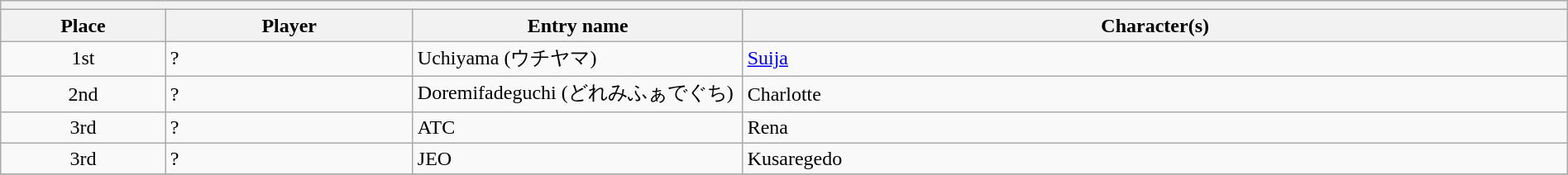<table class="wikitable" width=100%>
<tr>
<th colspan=4></th>
</tr>
<tr>
<th width=10%>Place</th>
<th width=15%>Player</th>
<th width=20%>Entry name</th>
<th width=50%>Character(s)</th>
</tr>
<tr>
<td align=center>1st</td>
<td>?</td>
<td>Uchiyama (ウチヤマ)</td>
<td><a href='#'>Suija</a></td>
</tr>
<tr>
<td align=center>2nd</td>
<td>?</td>
<td>Doremifadeguchi (どれみふぁでぐち)</td>
<td>Charlotte</td>
</tr>
<tr>
<td align=center>3rd</td>
<td>?</td>
<td>ATC</td>
<td>Rena</td>
</tr>
<tr>
<td align=center>3rd</td>
<td>?</td>
<td>JEO</td>
<td>Kusaregedo</td>
</tr>
<tr>
</tr>
</table>
